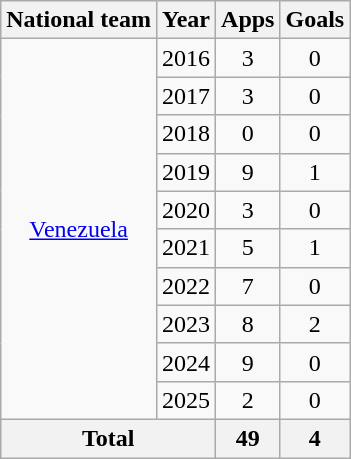<table class="wikitable" style="text-align:center">
<tr>
<th>National team</th>
<th>Year</th>
<th>Apps</th>
<th>Goals</th>
</tr>
<tr>
<td rowspan="10"><a href='#'>Venezuela</a></td>
<td>2016</td>
<td>3</td>
<td>0</td>
</tr>
<tr>
<td>2017</td>
<td>3</td>
<td>0</td>
</tr>
<tr>
<td>2018</td>
<td>0</td>
<td>0</td>
</tr>
<tr>
<td>2019</td>
<td>9</td>
<td>1</td>
</tr>
<tr>
<td>2020</td>
<td>3</td>
<td>0</td>
</tr>
<tr>
<td>2021</td>
<td>5</td>
<td>1</td>
</tr>
<tr>
<td>2022</td>
<td>7</td>
<td>0</td>
</tr>
<tr>
<td>2023</td>
<td>8</td>
<td>2</td>
</tr>
<tr>
<td>2024</td>
<td>9</td>
<td>0</td>
</tr>
<tr>
<td>2025</td>
<td>2</td>
<td>0</td>
</tr>
<tr>
<th colspan="2">Total</th>
<th>49</th>
<th>4</th>
</tr>
</table>
